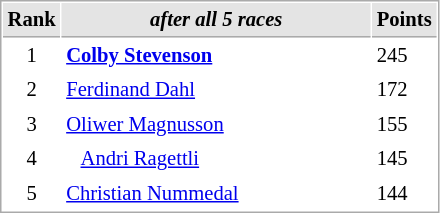<table cellspacing="1" cellpadding="3" style="border:1px solid #aaa; font-size:86%;">
<tr style="background:#e4e4e4;">
<th style="border-bottom:1px solid #aaa; width:10px;">Rank</th>
<th style="border-bottom:1px solid #aaa; width:200px;"><em>after all 5 races</em></th>
<th style="border-bottom:1px solid #aaa; width:20px;">Points</th>
</tr>
<tr>
<td align=center>1</td>
<td><strong> <a href='#'>Colby Stevenson</a></strong></td>
<td>245</td>
</tr>
<tr>
<td align=center>2</td>
<td> <a href='#'>Ferdinand Dahl</a></td>
<td>172</td>
</tr>
<tr>
<td align=center>3</td>
<td> <a href='#'>Oliwer Magnusson</a></td>
<td>155</td>
</tr>
<tr>
<td align=center>4</td>
<td>   <a href='#'>Andri Ragettli</a></td>
<td>145</td>
</tr>
<tr>
<td align=center>5</td>
<td> <a href='#'>Christian Nummedal</a></td>
<td>144</td>
</tr>
</table>
